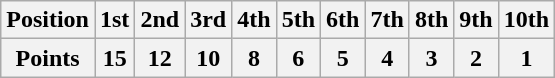<table class="wikitable">
<tr>
<th>Position</th>
<th>1st</th>
<th>2nd</th>
<th>3rd</th>
<th>4th</th>
<th>5th</th>
<th>6th</th>
<th>7th</th>
<th>8th</th>
<th>9th</th>
<th>10th</th>
</tr>
<tr>
<th>Points</th>
<th>15</th>
<th>12</th>
<th>10</th>
<th>8</th>
<th>6</th>
<th>5</th>
<th>4</th>
<th>3</th>
<th>2</th>
<th>1</th>
</tr>
</table>
